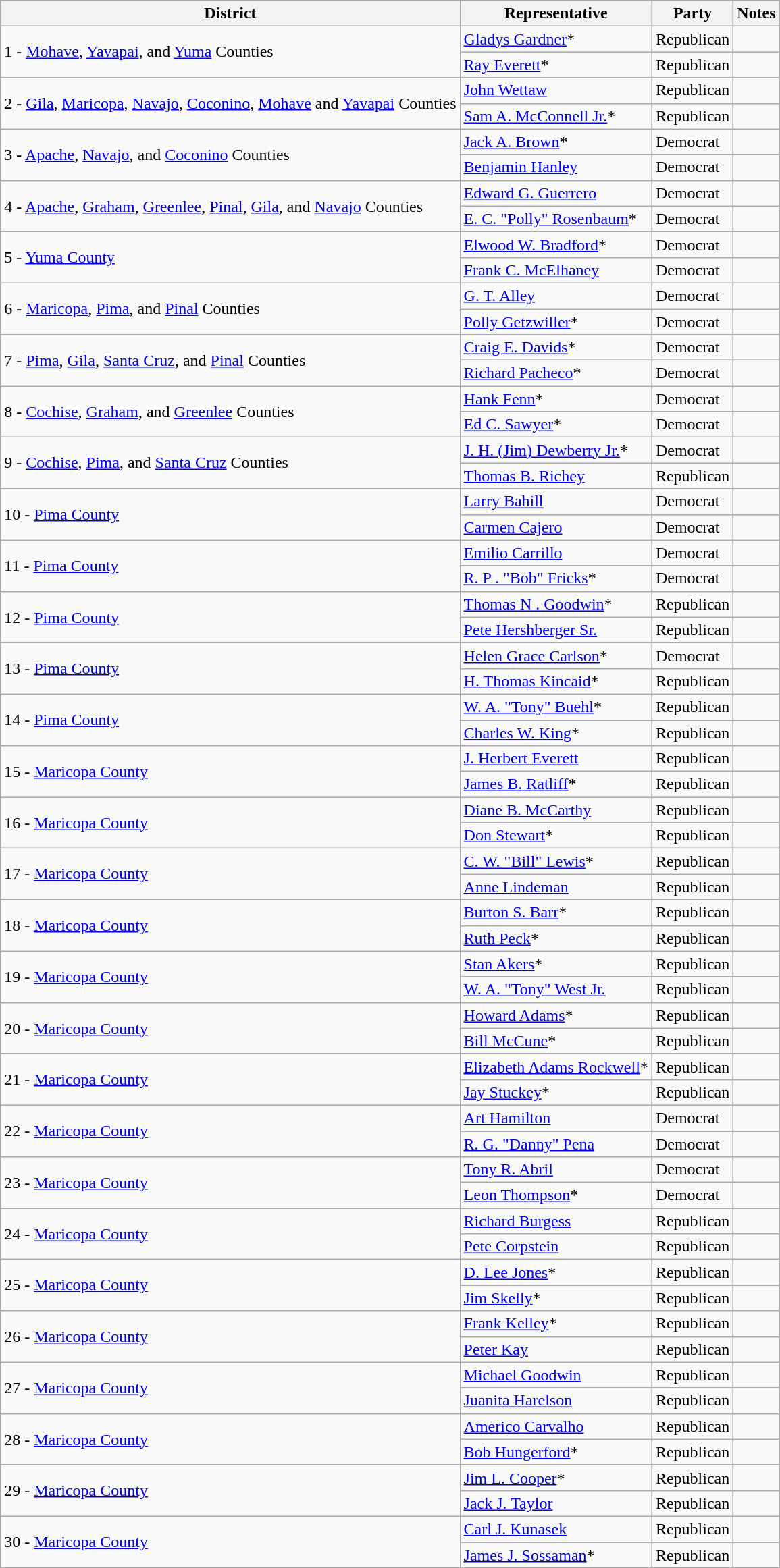<table class="wikitable">
<tr>
<th>District</th>
<th>Representative</th>
<th>Party</th>
<th>Notes</th>
</tr>
<tr>
<td rowspan="2">1 - <a href='#'>Mohave</a>, <a href='#'>Yavapai</a>, and <a href='#'>Yuma</a> Counties</td>
<td><a href='#'>Gladys Gardner</a>*</td>
<td>Republican</td>
<td></td>
</tr>
<tr>
<td><a href='#'>Ray Everett</a>*</td>
<td>Republican</td>
<td></td>
</tr>
<tr>
<td rowspan="2">2 - <a href='#'>Gila</a>, <a href='#'>Maricopa</a>, <a href='#'>Navajo</a>, <a href='#'>Coconino</a>, <a href='#'>Mohave</a> and <a href='#'>Yavapai</a> Counties</td>
<td><a href='#'>John Wettaw</a></td>
<td>Republican</td>
<td></td>
</tr>
<tr>
<td><a href='#'>Sam A. McConnell Jr.</a>*</td>
<td>Republican</td>
<td></td>
</tr>
<tr>
<td rowspan="2">3 - <a href='#'>Apache</a>, <a href='#'>Navajo</a>, and <a href='#'>Coconino</a> Counties</td>
<td><a href='#'>Jack A. Brown</a>*</td>
<td>Democrat</td>
<td></td>
</tr>
<tr>
<td><a href='#'>Benjamin Hanley</a></td>
<td>Democrat</td>
<td></td>
</tr>
<tr>
<td rowspan="2">4 - <a href='#'>Apache</a>, <a href='#'>Graham</a>, <a href='#'>Greenlee</a>, <a href='#'>Pinal</a>, <a href='#'>Gila</a>, and <a href='#'>Navajo</a> Counties</td>
<td><a href='#'>Edward G. Guerrero</a></td>
<td>Democrat</td>
<td></td>
</tr>
<tr>
<td><a href='#'>E. C. "Polly" Rosenbaum</a>*</td>
<td>Democrat</td>
<td></td>
</tr>
<tr>
<td rowspan="2">5 - <a href='#'>Yuma County</a></td>
<td><a href='#'>Elwood W. Bradford</a>*</td>
<td>Democrat</td>
<td></td>
</tr>
<tr>
<td><a href='#'>Frank C. McElhaney</a></td>
<td>Democrat</td>
<td></td>
</tr>
<tr>
<td rowspan="2">6 - <a href='#'>Maricopa</a>, <a href='#'>Pima</a>, and <a href='#'>Pinal</a> Counties</td>
<td><a href='#'>G. T. Alley</a></td>
<td>Democrat</td>
<td></td>
</tr>
<tr>
<td><a href='#'>Polly Getzwiller</a>*</td>
<td>Democrat</td>
<td></td>
</tr>
<tr>
<td rowspan="2">7 - <a href='#'>Pima</a>, <a href='#'>Gila</a>, <a href='#'>Santa Cruz</a>, and <a href='#'>Pinal</a> Counties</td>
<td><a href='#'>Craig E. Davids</a>*</td>
<td>Democrat</td>
<td></td>
</tr>
<tr>
<td><a href='#'>Richard Pacheco</a>*</td>
<td>Democrat</td>
<td></td>
</tr>
<tr>
<td rowspan="2">8 - <a href='#'>Cochise</a>, <a href='#'>Graham</a>, and <a href='#'>Greenlee</a> Counties</td>
<td><a href='#'>Hank Fenn</a>*</td>
<td>Democrat</td>
<td></td>
</tr>
<tr>
<td><a href='#'>Ed C. Sawyer</a>*</td>
<td>Democrat</td>
<td></td>
</tr>
<tr>
<td rowspan="2">9 - <a href='#'>Cochise</a>, <a href='#'>Pima</a>, and <a href='#'>Santa Cruz</a> Counties</td>
<td><a href='#'>J. H. (Jim) Dewberry Jr.</a>*</td>
<td>Democrat</td>
<td></td>
</tr>
<tr>
<td><a href='#'>Thomas B. Richey</a></td>
<td>Republican</td>
<td></td>
</tr>
<tr>
<td rowspan="2">10 - <a href='#'>Pima County</a></td>
<td><a href='#'>Larry Bahill</a></td>
<td>Democrat</td>
<td></td>
</tr>
<tr>
<td><a href='#'>Carmen Cajero</a></td>
<td>Democrat</td>
<td></td>
</tr>
<tr>
<td rowspan="2">11 - <a href='#'>Pima County</a></td>
<td><a href='#'>Emilio Carrillo</a></td>
<td>Democrat</td>
<td></td>
</tr>
<tr>
<td><a href='#'>R. P . "Bob" Fricks</a>*</td>
<td>Democrat</td>
<td></td>
</tr>
<tr>
<td rowspan="2">12 - <a href='#'>Pima County</a></td>
<td><a href='#'>Thomas N . Goodwin</a>*</td>
<td>Republican</td>
<td></td>
</tr>
<tr>
<td><a href='#'>Pete Hershberger Sr.</a></td>
<td>Republican</td>
<td></td>
</tr>
<tr>
<td rowspan="2">13 - <a href='#'>Pima County</a></td>
<td><a href='#'>Helen Grace Carlson</a>*</td>
<td>Democrat</td>
<td></td>
</tr>
<tr>
<td><a href='#'>H. Thomas Kincaid</a>*</td>
<td>Republican</td>
<td></td>
</tr>
<tr>
<td rowspan="2">14 - <a href='#'>Pima County</a></td>
<td><a href='#'>W. A. "Tony" Buehl</a>*</td>
<td>Republican</td>
<td></td>
</tr>
<tr>
<td><a href='#'>Charles W. King</a>*</td>
<td>Republican</td>
<td></td>
</tr>
<tr>
<td rowspan="2">15 - <a href='#'>Maricopa County</a></td>
<td><a href='#'>J. Herbert Everett</a></td>
<td>Republican</td>
<td></td>
</tr>
<tr>
<td><a href='#'>James B. Ratliff</a>*</td>
<td>Republican</td>
<td></td>
</tr>
<tr>
<td rowspan="2">16 - <a href='#'>Maricopa County</a></td>
<td><a href='#'>Diane B. McCarthy</a></td>
<td>Republican</td>
<td></td>
</tr>
<tr>
<td><a href='#'>Don Stewart</a>*</td>
<td>Republican</td>
<td></td>
</tr>
<tr>
<td rowspan="2">17 - <a href='#'>Maricopa County</a></td>
<td><a href='#'>C. W. "Bill" Lewis</a>*</td>
<td>Republican</td>
<td></td>
</tr>
<tr>
<td><a href='#'>Anne Lindeman</a></td>
<td>Republican</td>
<td></td>
</tr>
<tr>
<td rowspan="2">18 - <a href='#'>Maricopa County</a></td>
<td><a href='#'>Burton S. Barr</a>*</td>
<td>Republican</td>
<td></td>
</tr>
<tr>
<td><a href='#'>Ruth Peck</a>*</td>
<td>Republican</td>
<td></td>
</tr>
<tr>
<td rowspan="2">19 - <a href='#'>Maricopa County</a></td>
<td><a href='#'>Stan Akers</a>*</td>
<td>Republican</td>
<td></td>
</tr>
<tr>
<td><a href='#'>W. A. "Tony" West Jr.</a></td>
<td>Republican</td>
<td></td>
</tr>
<tr>
<td rowspan="2">20 - <a href='#'>Maricopa County</a></td>
<td><a href='#'>Howard Adams</a>*</td>
<td>Republican</td>
<td></td>
</tr>
<tr>
<td><a href='#'>Bill McCune</a>*</td>
<td>Republican</td>
<td></td>
</tr>
<tr>
<td rowspan="2">21 - <a href='#'>Maricopa County</a></td>
<td><a href='#'>Elizabeth Adams Rockwell</a>*</td>
<td>Republican</td>
<td></td>
</tr>
<tr>
<td><a href='#'>Jay Stuckey</a>*</td>
<td>Republican</td>
<td></td>
</tr>
<tr>
<td rowspan="2">22 - <a href='#'>Maricopa County</a></td>
<td><a href='#'>Art Hamilton</a></td>
<td>Democrat</td>
<td></td>
</tr>
<tr>
<td><a href='#'>R. G. "Danny" Pena</a></td>
<td>Democrat</td>
<td></td>
</tr>
<tr>
<td rowspan="2">23 - <a href='#'>Maricopa County</a></td>
<td><a href='#'>Tony R. Abril</a></td>
<td>Democrat</td>
<td></td>
</tr>
<tr>
<td><a href='#'>Leon Thompson</a>*</td>
<td>Democrat</td>
<td></td>
</tr>
<tr>
<td rowspan="2">24 - <a href='#'>Maricopa County</a></td>
<td><a href='#'>Richard Burgess</a></td>
<td>Republican</td>
<td></td>
</tr>
<tr>
<td><a href='#'>Pete Corpstein</a></td>
<td>Republican</td>
<td></td>
</tr>
<tr>
<td rowspan="2">25 - <a href='#'>Maricopa County</a></td>
<td><a href='#'>D. Lee Jones</a>*</td>
<td>Republican</td>
<td></td>
</tr>
<tr>
<td><a href='#'>Jim Skelly</a>*</td>
<td>Republican</td>
<td></td>
</tr>
<tr>
<td rowspan="2">26 - <a href='#'>Maricopa County</a></td>
<td><a href='#'>Frank Kelley</a>*</td>
<td>Republican</td>
<td></td>
</tr>
<tr>
<td><a href='#'>Peter Kay</a></td>
<td>Republican</td>
<td></td>
</tr>
<tr>
<td rowspan="2">27 - <a href='#'>Maricopa County</a></td>
<td><a href='#'>Michael Goodwin</a></td>
<td>Republican</td>
<td></td>
</tr>
<tr>
<td><a href='#'>Juanita Harelson</a></td>
<td>Republican</td>
<td></td>
</tr>
<tr>
<td rowspan="2">28 - <a href='#'>Maricopa County</a></td>
<td><a href='#'>Americo Carvalho</a></td>
<td>Republican</td>
<td></td>
</tr>
<tr>
<td><a href='#'>Bob Hungerford</a>*</td>
<td>Republican</td>
<td></td>
</tr>
<tr>
<td rowspan="2">29 - <a href='#'>Maricopa County</a></td>
<td><a href='#'>Jim L. Cooper</a>*</td>
<td>Republican</td>
<td></td>
</tr>
<tr>
<td><a href='#'>Jack J. Taylor</a></td>
<td>Republican</td>
<td></td>
</tr>
<tr>
<td rowspan="2">30 - <a href='#'>Maricopa County</a></td>
<td><a href='#'>Carl J. Kunasek</a></td>
<td>Republican</td>
<td></td>
</tr>
<tr>
<td><a href='#'>James J. Sossaman</a>*</td>
<td>Republican</td>
<td></td>
</tr>
<tr>
</tr>
</table>
